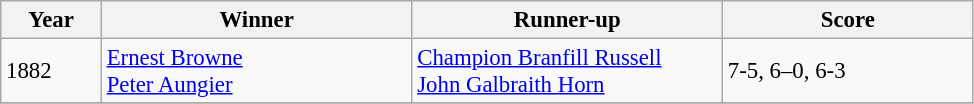<table class="wikitable" style="font-size:95%;">
<tr>
<th style="width:60px;">Year</th>
<th style="width:200px;">Winner</th>
<th style="width:200px;">Runner-up</th>
<th style="width:160px;">Score</th>
</tr>
<tr>
<td>1882</td>
<td> <a href='#'>Ernest Browne</a><br> <a href='#'>Peter Aungier</a></td>
<td> <a href='#'>Champion Branfill Russell</a><br> <a href='#'>John Galbraith Horn</a><br></td>
<td>7-5, 6–0, 6-3</td>
</tr>
<tr>
</tr>
</table>
